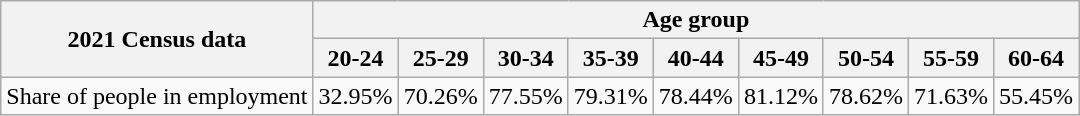<table class="wikitable">
<tr>
<th rowspan="2">2021 Census data</th>
<th colspan="9">Age group</th>
</tr>
<tr>
<th>20-24</th>
<th>25-29</th>
<th>30-34</th>
<th>35-39</th>
<th>40-44</th>
<th>45-49</th>
<th>50-54</th>
<th>55-59</th>
<th>60-64</th>
</tr>
<tr>
<td>Share of people in employment</td>
<td>32.95%</td>
<td>70.26%</td>
<td>77.55%</td>
<td>79.31%</td>
<td>78.44%</td>
<td>81.12%</td>
<td>78.62%</td>
<td>71.63%</td>
<td>55.45%</td>
</tr>
</table>
